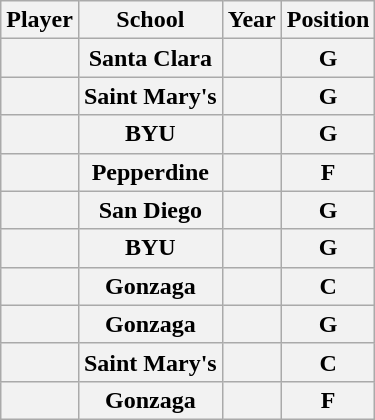<table class="wikitable sortable">
<tr>
<th>Player</th>
<th>School</th>
<th>Year</th>
<th>Position</th>
</tr>
<tr>
<th></th>
<th>Santa Clara</th>
<th></th>
<th>G</th>
</tr>
<tr>
<th></th>
<th>Saint Mary's</th>
<th></th>
<th>G</th>
</tr>
<tr>
<th></th>
<th>BYU</th>
<th></th>
<th>G</th>
</tr>
<tr>
<th></th>
<th>Pepperdine</th>
<th></th>
<th>F</th>
</tr>
<tr>
<th></th>
<th>San Diego</th>
<th></th>
<th>G</th>
</tr>
<tr>
<th></th>
<th>BYU</th>
<th></th>
<th>G</th>
</tr>
<tr>
<th></th>
<th>Gonzaga</th>
<th></th>
<th>C</th>
</tr>
<tr>
<th></th>
<th>Gonzaga</th>
<th></th>
<th>G</th>
</tr>
<tr>
<th></th>
<th>Saint Mary's</th>
<th></th>
<th>C</th>
</tr>
<tr>
<th></th>
<th>Gonzaga</th>
<th></th>
<th>F</th>
</tr>
</table>
